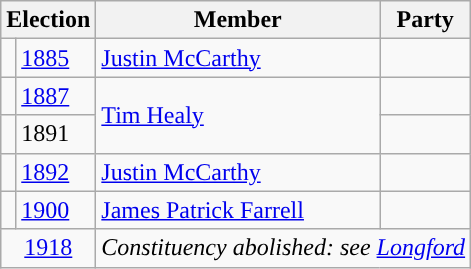<table class="wikitable">
<tr>
<th colspan="2">Election</th>
<th>Member</th>
<th>Party</th>
</tr>
<tr>
<td style="color:inherit;background-color: "></td>
<td><a href='#'>1885</a></td>
<td><a href='#'>Justin McCarthy</a></td>
<td></td>
</tr>
<tr>
<td style="color:inherit;background-color: "></td>
<td><a href='#'>1887</a></td>
<td rowspan=2><a href='#'>Tim Healy</a></td>
<td></td>
</tr>
<tr>
<td style="color:inherit;background-color: "></td>
<td>1891</td>
<td></td>
</tr>
<tr>
<td style="color:inherit;background-color: "></td>
<td><a href='#'>1892</a></td>
<td><a href='#'>Justin McCarthy</a></td>
<td></td>
</tr>
<tr>
<td style="color:inherit;background-color: "></td>
<td><a href='#'>1900</a></td>
<td><a href='#'>James Patrick Farrell</a></td>
<td></td>
</tr>
<tr>
<td colspan="2" align="center"><a href='#'>1918</a></td>
<td colspan="2"><em>Constituency abolished: see <a href='#'>Longford</a></em></td>
</tr>
</table>
